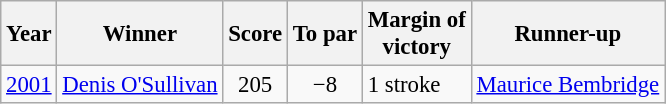<table class="wikitable" style="font-size:95%">
<tr>
<th>Year</th>
<th>Winner</th>
<th>Score</th>
<th>To par</th>
<th>Margin of<br>victory</th>
<th>Runner-up</th>
</tr>
<tr>
<td><a href='#'>2001</a></td>
<td> <a href='#'>Denis O'Sullivan</a></td>
<td align=center>205</td>
<td align=center>−8</td>
<td>1 stroke</td>
<td> <a href='#'>Maurice Bembridge</a></td>
</tr>
</table>
